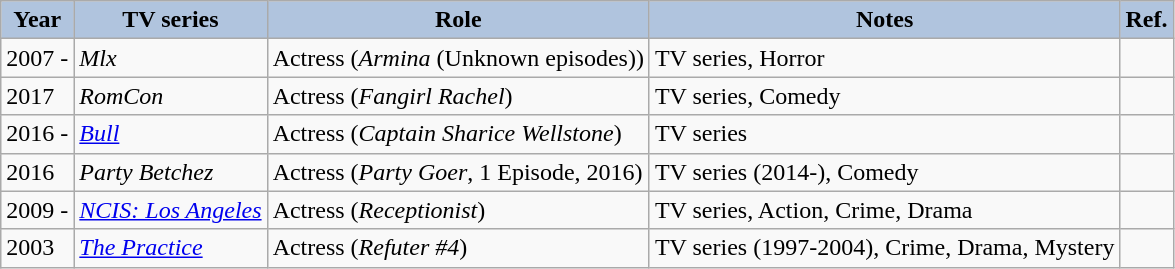<table class="wikitable">
<tr>
<th style="background:#B0C4DE;">Year</th>
<th style="background:#B0C4DE;">TV series</th>
<th style="background:#B0C4DE;">Role</th>
<th style="background:#B0C4DE;">Notes</th>
<th style="background:#B0C4DE;">Ref.</th>
</tr>
<tr>
<td>2007 -</td>
<td><em>Mlx</em></td>
<td>Actress (<em>Armina</em> (Unknown episodes))</td>
<td>TV series, Horror</td>
<td></td>
</tr>
<tr>
<td>2017</td>
<td><em>RomCon</em></td>
<td>Actress (<em>Fangirl Rachel</em>)</td>
<td>TV series, Comedy</td>
<td></td>
</tr>
<tr>
<td>2016 -</td>
<td><em><a href='#'>Bull</a></em></td>
<td>Actress (<em>Captain Sharice Wellstone</em>)</td>
<td>TV series</td>
<td></td>
</tr>
<tr>
<td>2016</td>
<td><em>Party Betchez</em></td>
<td>Actress (<em>Party Goer</em>, 1 Episode, 2016)</td>
<td>TV series (2014-), Comedy</td>
<td></td>
</tr>
<tr>
<td>2009 -</td>
<td><em><a href='#'>NCIS: Los Angeles</a></em></td>
<td>Actress (<em>Receptionist</em>)</td>
<td>TV series, Action, Crime, Drama</td>
<td></td>
</tr>
<tr>
<td>2003</td>
<td><em><a href='#'>The Practice</a></em></td>
<td>Actress (<em>Refuter #4</em>)</td>
<td>TV series (1997-2004), Crime, Drama, Mystery</td>
<td></td>
</tr>
</table>
